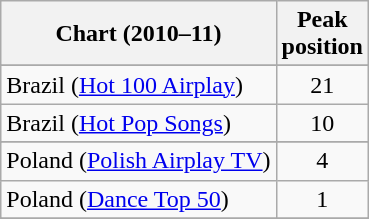<table class="wikitable sortable">
<tr>
<th>Chart (2010–11)</th>
<th>Peak<br>position</th>
</tr>
<tr>
</tr>
<tr>
</tr>
<tr>
</tr>
<tr>
</tr>
<tr>
<td>Brazil (<a href='#'>Hot 100 Airplay</a>)</td>
<td style="text-align:center;">21</td>
</tr>
<tr>
<td>Brazil (<a href='#'>Hot Pop Songs</a>)</td>
<td style="text-align:center;">10</td>
</tr>
<tr>
</tr>
<tr>
</tr>
<tr>
</tr>
<tr>
</tr>
<tr>
</tr>
<tr>
</tr>
<tr>
</tr>
<tr>
</tr>
<tr>
<td>Poland (<a href='#'>Polish Airplay TV</a>)</td>
<td style="text-align:center;">4</td>
</tr>
<tr>
<td>Poland (<a href='#'>Dance Top 50</a>)</td>
<td style="text-align:center;">1</td>
</tr>
<tr>
</tr>
<tr>
</tr>
<tr>
</tr>
<tr>
</tr>
<tr>
</tr>
<tr>
</tr>
<tr>
</tr>
<tr>
</tr>
<tr>
</tr>
<tr>
</tr>
<tr>
</tr>
<tr>
</tr>
</table>
